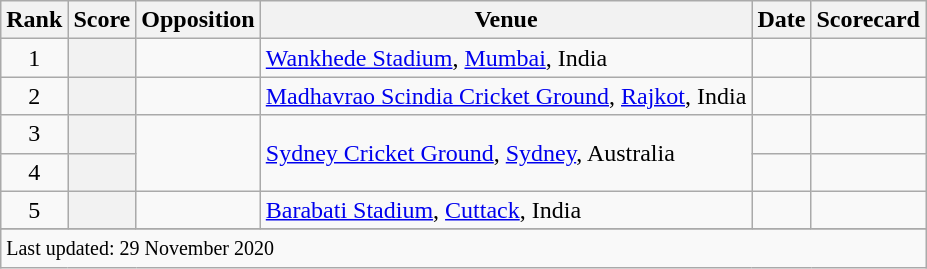<table class="wikitable sortable">
<tr>
<th scope=col>Rank</th>
<th scope=col>Score</th>
<th scope=col>Opposition</th>
<th scope=col>Venue</th>
<th scope=col>Date</th>
<th scope=col>Scorecard</th>
</tr>
<tr>
<td align=center>1</td>
<th scope=row style=text-align:center;></th>
<td></td>
<td><a href='#'>Wankhede Stadium</a>, <a href='#'>Mumbai</a>, India</td>
<td></td>
<td></td>
</tr>
<tr>
<td align=center>2</td>
<th scope=row style=text-align:center;></th>
<td></td>
<td><a href='#'>Madhavrao Scindia Cricket Ground</a>, <a href='#'>Rajkot</a>, India</td>
<td></td>
<td></td>
</tr>
<tr>
<td align=center>3</td>
<th scope=row style=text-align:center;></th>
<td rowspan=2></td>
<td rowspan=2><a href='#'>Sydney Cricket Ground</a>, <a href='#'>Sydney</a>, Australia</td>
<td></td>
<td></td>
</tr>
<tr>
<td align=center>4</td>
<th scope=row style=text-align:center;></th>
<td></td>
<td></td>
</tr>
<tr>
<td align=center>5</td>
<th scope=row style=text-align:center;></th>
<td></td>
<td><a href='#'>Barabati Stadium</a>, <a href='#'>Cuttack</a>, India</td>
<td></td>
<td></td>
</tr>
<tr>
</tr>
<tr class=sortbottom>
<td colspan=6><small>Last updated: 29 November 2020</small></td>
</tr>
</table>
